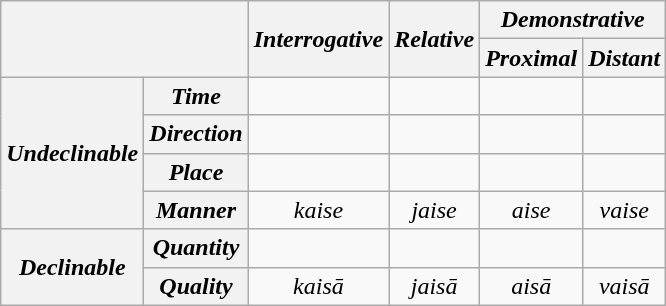<table class="wikitable" style="text-align:center">
<tr>
<th colspan="2" rowspan="2"></th>
<th rowspan="2"><em>Interrogative</em></th>
<th rowspan="2"><em>Relative</em></th>
<th colspan="2"><em>Demonstrative</em></th>
</tr>
<tr>
<th><em>Proximal</em></th>
<th><em>Distant</em></th>
</tr>
<tr>
<th rowspan="4"><em>Undeclinable</em></th>
<th><em>Time</em></th>
<td></td>
<td></td>
<td></td>
<td></td>
</tr>
<tr>
<th><em>Direction</em></th>
<td></td>
<td></td>
<td></td>
<td></td>
</tr>
<tr>
<th><em>Place</em></th>
<td></td>
<td></td>
<td></td>
<td></td>
</tr>
<tr>
<th><em>Manner</em></th>
<td><em>kaise</em></td>
<td><em>jaise</em></td>
<td><em>aise</em></td>
<td><em>vaise</em></td>
</tr>
<tr>
<th rowspan="2"><em>Declinable</em></th>
<th><em>Quantity</em></th>
<td></td>
<td></td>
<td></td>
<td></td>
</tr>
<tr>
<th><em>Quality</em></th>
<td><em>kaisā</em></td>
<td><em>jaisā</em></td>
<td><em>aisā</em></td>
<td><em>vaisā</em></td>
</tr>
</table>
